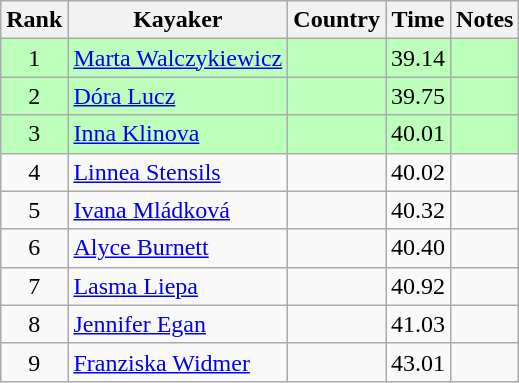<table class="wikitable" style="text-align:center">
<tr>
<th>Rank</th>
<th>Kayaker</th>
<th>Country</th>
<th>Time</th>
<th>Notes</th>
</tr>
<tr bgcolor=bbffbb>
<td>1</td>
<td align="left"><a href='#'>Marta Walczykiewicz</a></td>
<td align="left"></td>
<td>39.14</td>
<td></td>
</tr>
<tr bgcolor=bbffbb>
<td>2</td>
<td align="left"><a href='#'>Dóra Lucz</a></td>
<td align="left"></td>
<td>39.75</td>
<td></td>
</tr>
<tr bgcolor=bbffbb>
<td>3</td>
<td align="left"><a href='#'>Inna Klinova</a></td>
<td align="left"></td>
<td>40.01</td>
<td></td>
</tr>
<tr>
<td>4</td>
<td align="left"><a href='#'>Linnea Stensils</a></td>
<td align="left"></td>
<td>40.02</td>
<td></td>
</tr>
<tr>
<td>5</td>
<td align="left"><a href='#'>Ivana Mládková</a></td>
<td align="left"></td>
<td>40.32</td>
<td></td>
</tr>
<tr>
<td>6</td>
<td align="left"><a href='#'>Alyce Burnett</a></td>
<td align="left"></td>
<td>40.40</td>
<td></td>
</tr>
<tr>
<td>7</td>
<td align="left"><a href='#'>Lasma Liepa</a></td>
<td align="left"></td>
<td>40.92</td>
<td></td>
</tr>
<tr>
<td>8</td>
<td align="left"><a href='#'>Jennifer Egan</a></td>
<td align="left"></td>
<td>41.03</td>
<td></td>
</tr>
<tr>
<td>9</td>
<td align="left"><a href='#'>Franziska Widmer</a></td>
<td align="left"></td>
<td>43.01</td>
<td></td>
</tr>
</table>
